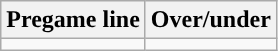<table class="wikitable">
<tr align="center">
<th>Pregame line</th>
<th>Over/under</th>
</tr>
<tr align="center">
<td></td>
<td></td>
</tr>
</table>
